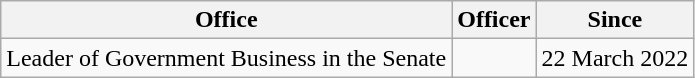<table class="wikitable">
<tr>
<th>Office</th>
<th>Officer</th>
<th>Since</th>
</tr>
<tr>
<td>Leader of Government Business in the Senate</td>
<td></td>
<td>22 March 2022</td>
</tr>
</table>
